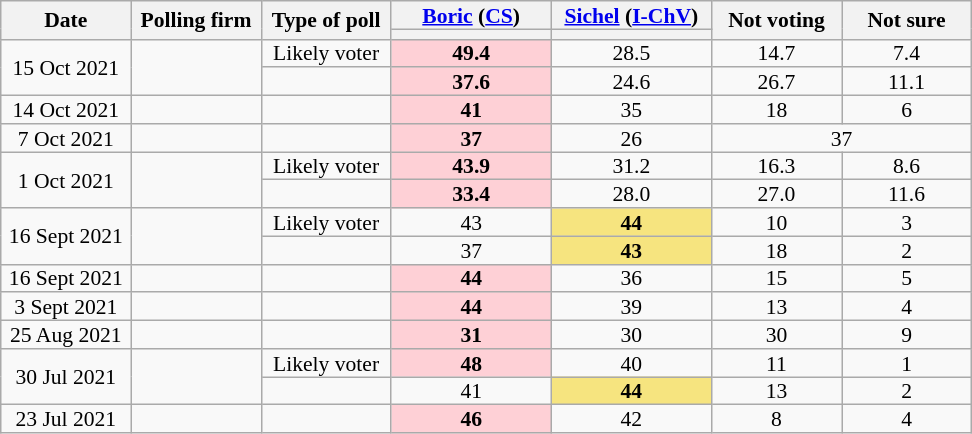<table class="wikitable sortable mw-collapsible mw-collapsed" style=text-align:center;font-size:90%;line-height:12px>
<tr>
<th rowspan=2 width=80px>Date</th>
<th rowspan=2 width=80px>Polling firm</th>
<th rowspan="2" width=80px>Type of poll</th>
<th width=100px><a href='#'>Boric</a> (<a href='#'>CS</a>)</th>
<th width=100px><a href='#'>Sichel</a> (<a href='#'>I-ChV</a>)</th>
<th rowspan=2 width=80px>Not voting</th>
<th rowspan=2 width=80px>Not sure</th>
</tr>
<tr>
<th style=background:></th>
<th style=background:></th>
</tr>
<tr>
<td rowspan="2">15 Oct 2021</td>
<td rowspan="2"></td>
<td>Likely voter</td>
<td style="background:#FED0D6;"><strong>49.4</strong></td>
<td>28.5</td>
<td>14.7</td>
<td>7.4</td>
</tr>
<tr>
<td></td>
<td style="background:#FED0D6;"><strong>37.6</strong></td>
<td>24.6</td>
<td>26.7</td>
<td>11.1</td>
</tr>
<tr>
<td>14 Oct 2021</td>
<td></td>
<td></td>
<td style="background:#FED0D6;"><strong>41</strong></td>
<td>35</td>
<td>18</td>
<td>6</td>
</tr>
<tr>
<td>7 Oct 2021</td>
<td></td>
<td></td>
<td style="background:#FED0D6;"><strong>37</strong></td>
<td>26</td>
<td colspan="2">37</td>
</tr>
<tr>
<td rowspan="2">1 Oct 2021</td>
<td rowspan="2"></td>
<td>Likely voter</td>
<td style="background:#FED0D6;"><strong>43.9</strong></td>
<td>31.2</td>
<td>16.3</td>
<td>8.6</td>
</tr>
<tr>
<td></td>
<td style="background:#FED0D6;"><strong>33.4</strong></td>
<td>28.0</td>
<td>27.0</td>
<td>11.6</td>
</tr>
<tr>
<td rowspan="2">16 Sept 2021</td>
<td rowspan="2"></td>
<td>Likely voter</td>
<td>43</td>
<td style="background:#F6E47F;"><strong>44</strong></td>
<td>10</td>
<td>3</td>
</tr>
<tr>
<td></td>
<td>37</td>
<td style="background:#F6E47F;"><strong>43</strong></td>
<td>18</td>
<td>2</td>
</tr>
<tr>
<td>16 Sept 2021</td>
<td></td>
<td></td>
<td style="background:#FED0D6;"><strong>44</strong></td>
<td>36</td>
<td>15</td>
<td>5</td>
</tr>
<tr>
<td>3 Sept 2021</td>
<td></td>
<td></td>
<td style="background:#FED0D6;"><strong>44</strong></td>
<td>39</td>
<td>13</td>
<td>4</td>
</tr>
<tr>
<td>25 Aug 2021</td>
<td></td>
<td></td>
<td style="background:#FED0D6;"><strong>31</strong></td>
<td>30</td>
<td>30</td>
<td>9</td>
</tr>
<tr>
<td rowspan="2">30 Jul 2021</td>
<td rowspan="2"></td>
<td>Likely voter</td>
<td style="background:#FED0D6;"><strong>48</strong></td>
<td>40</td>
<td>11</td>
<td>1</td>
</tr>
<tr>
<td></td>
<td>41</td>
<td style="background:#F6E47F;"><strong>44</strong></td>
<td>13</td>
<td>2</td>
</tr>
<tr>
<td>23 Jul 2021</td>
<td></td>
<td></td>
<td style="background:#FED0D6;"><strong>46</strong></td>
<td>42</td>
<td>8</td>
<td>4</td>
</tr>
</table>
